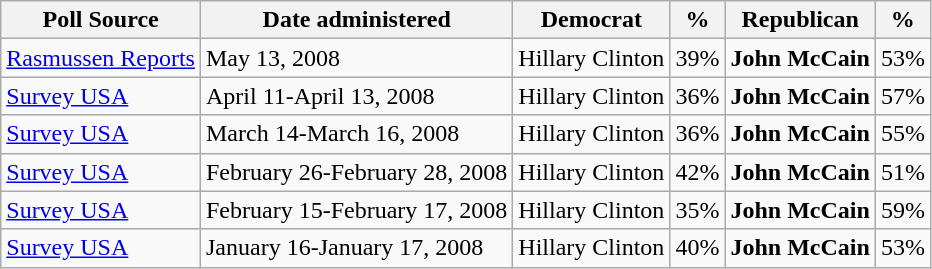<table class="wikitable">
<tr valign=bottom>
<th>Poll Source</th>
<th>Date administered</th>
<th>Democrat</th>
<th>%</th>
<th>Republican</th>
<th>%</th>
</tr>
<tr>
<td><a href='#'>Rasmussen Reports</a></td>
<td>May 13, 2008</td>
<td>Hillary Clinton</td>
<td>39%</td>
<td><strong>John McCain</strong></td>
<td>53%</td>
</tr>
<tr>
<td><a href='#'>Survey USA</a></td>
<td>April 11-April 13, 2008</td>
<td>Hillary Clinton</td>
<td>36%</td>
<td><strong>John McCain</strong></td>
<td>57%</td>
</tr>
<tr>
<td><a href='#'>Survey USA</a></td>
<td>March 14-March 16, 2008</td>
<td>Hillary Clinton</td>
<td>36%</td>
<td><strong>John McCain</strong></td>
<td>55%</td>
</tr>
<tr>
<td><a href='#'>Survey USA</a></td>
<td>February 26-February 28, 2008</td>
<td>Hillary Clinton</td>
<td>42%</td>
<td><strong>John McCain</strong></td>
<td>51%</td>
</tr>
<tr>
<td><a href='#'>Survey USA</a></td>
<td>February 15-February 17, 2008</td>
<td>Hillary Clinton</td>
<td>35%</td>
<td><strong>John McCain</strong></td>
<td>59%</td>
</tr>
<tr>
<td><a href='#'>Survey USA</a></td>
<td>January 16-January 17, 2008</td>
<td>Hillary Clinton</td>
<td>40%</td>
<td><strong>John McCain</strong></td>
<td>53%</td>
</tr>
</table>
